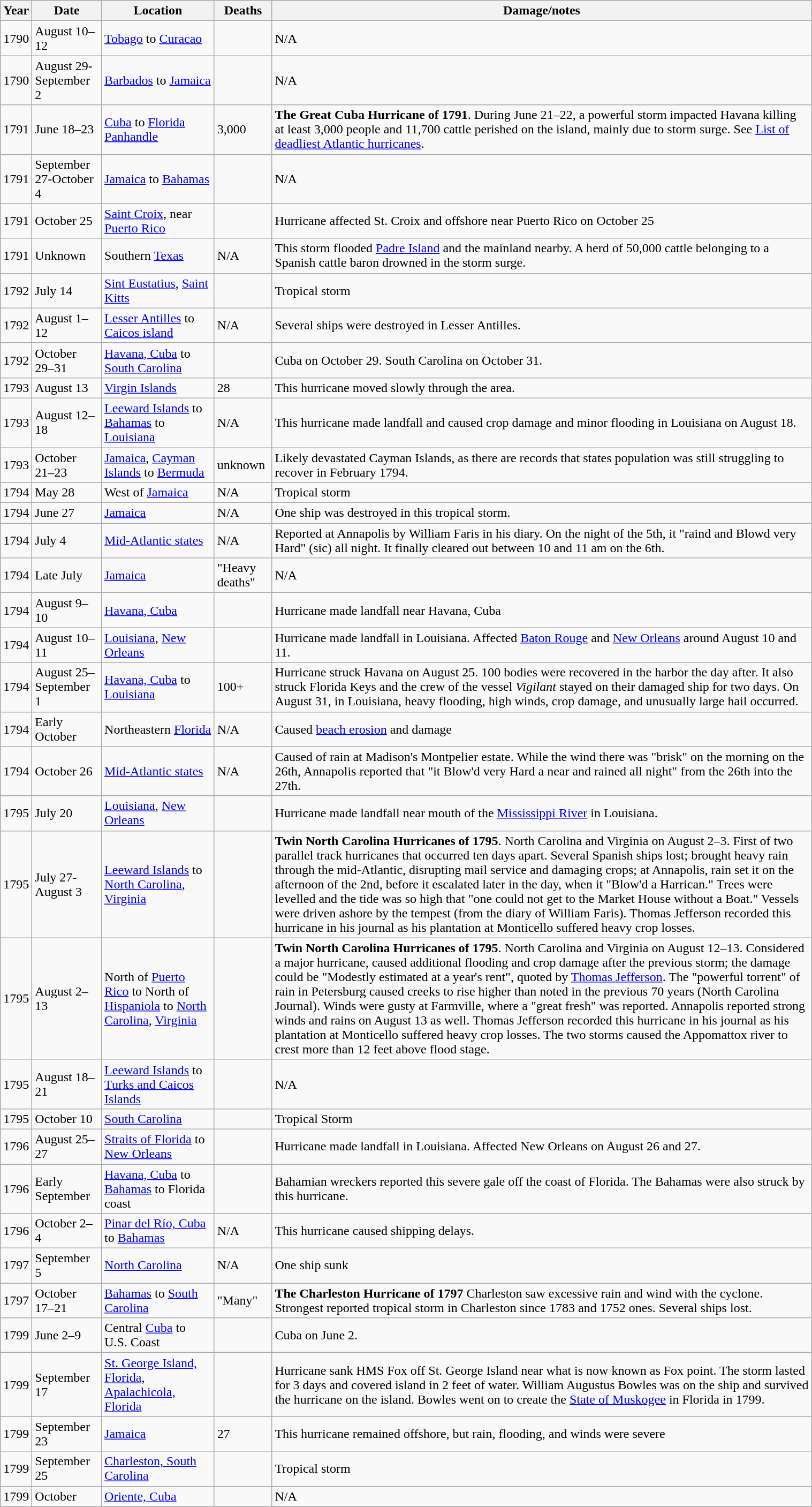<table class="wikitable" style="width:80%;">
<tr>
<th>Year</th>
<th>Date</th>
<th>Location</th>
<th>Deaths</th>
<th>Damage/notes</th>
</tr>
<tr>
<td>1790</td>
<td>August 10–12</td>
<td><a href='#'>Tobago</a> to <a href='#'>Curacao</a></td>
<td></td>
<td>N/A </td>
</tr>
<tr>
<td>1790</td>
<td>August 29-September 2</td>
<td><a href='#'>Barbados</a> to <a href='#'>Jamaica</a></td>
<td></td>
<td>N/A </td>
</tr>
<tr>
<td>1791</td>
<td>June 18–23</td>
<td><a href='#'>Cuba</a> to <a href='#'>Florida Panhandle</a></td>
<td>3,000</td>
<td><strong>The Great Cuba Hurricane of 1791</strong>. During June 21–22, a powerful storm impacted Havana killing at least 3,000 people and 11,700 cattle perished on the island, mainly due to storm surge. See <a href='#'>List of deadliest Atlantic hurricanes</a>.</td>
</tr>
<tr>
<td>1791</td>
<td>September 27-October 4</td>
<td><a href='#'>Jamaica</a> to <a href='#'>Bahamas</a></td>
<td></td>
<td>N/A </td>
</tr>
<tr>
<td>1791</td>
<td>October 25</td>
<td><a href='#'>Saint Croix</a>, near <a href='#'>Puerto Rico</a></td>
<td></td>
<td>Hurricane affected St. Croix and offshore near Puerto Rico on October 25 </td>
</tr>
<tr>
<td>1791</td>
<td>Unknown</td>
<td>Southern <a href='#'>Texas</a></td>
<td>N/A</td>
<td>This storm flooded <a href='#'>Padre Island</a> and the mainland nearby. A herd of 50,000 cattle belonging to a Spanish cattle baron drowned in the storm surge.</td>
</tr>
<tr>
<td>1792</td>
<td>July 14</td>
<td><a href='#'>Sint Eustatius</a>, <a href='#'>Saint Kitts</a></td>
<td></td>
<td>Tropical storm </td>
</tr>
<tr>
<td>1792</td>
<td>August 1–12</td>
<td><a href='#'>Lesser Antilles</a> to <a href='#'>Caicos island</a></td>
<td>N/A</td>
<td>Several ships were destroyed in Lesser Antilles.</td>
</tr>
<tr>
<td>1792</td>
<td>October 29–31</td>
<td><a href='#'>Havana, Cuba</a> to <a href='#'>South Carolina</a></td>
<td></td>
<td>Cuba on October 29. South Carolina on October 31.</td>
</tr>
<tr>
<td>1793</td>
<td>August 13</td>
<td><a href='#'>Virgin Islands</a></td>
<td>28</td>
<td>This hurricane moved slowly through the area.</td>
</tr>
<tr>
<td>1793</td>
<td>August 12–18</td>
<td><a href='#'>Leeward Islands</a> to <a href='#'>Bahamas</a> to <a href='#'>Louisiana</a></td>
<td>N/A</td>
<td>This hurricane made landfall and caused crop damage and minor flooding in Louisiana on August 18.</td>
</tr>
<tr>
<td>1793</td>
<td>October 21–23</td>
<td><a href='#'>Jamaica</a>, <a href='#'>Cayman Islands</a> to <a href='#'>Bermuda</a></td>
<td>unknown</td>
<td>Likely devastated Cayman Islands, as there are records that states population was still struggling to recover in February 1794.</td>
</tr>
<tr>
<td>1794</td>
<td>May 28</td>
<td>West of <a href='#'>Jamaica</a></td>
<td>N/A</td>
<td>Tropical storm </td>
</tr>
<tr>
<td>1794</td>
<td>June 27</td>
<td><a href='#'>Jamaica</a></td>
<td>N/A</td>
<td>One ship was destroyed in this tropical storm.</td>
</tr>
<tr>
<td>1794</td>
<td>July 4</td>
<td><a href='#'>Mid-Atlantic states</a></td>
<td>N/A</td>
<td>Reported at Annapolis by William Faris in his diary. On the night of the 5th, it "raind and Blowd very Hard" (sic) all night. It finally cleared out between 10 and 11 am on the 6th.</td>
</tr>
<tr>
<td>1794</td>
<td>Late July</td>
<td><a href='#'>Jamaica</a></td>
<td>"Heavy deaths"</td>
<td>N/A</td>
</tr>
<tr>
<td>1794</td>
<td>August 9–10</td>
<td><a href='#'>Havana, Cuba</a></td>
<td></td>
<td>Hurricane made landfall near Havana, Cuba </td>
</tr>
<tr>
<td>1794</td>
<td>August 10–11</td>
<td><a href='#'>Louisiana</a>, <a href='#'>New Orleans</a></td>
<td></td>
<td>Hurricane made landfall in Louisiana. Affected <a href='#'>Baton Rouge</a> and <a href='#'>New Orleans</a> around August 10 and 11.</td>
</tr>
<tr>
<td>1794</td>
<td>August 25–September 1</td>
<td><a href='#'>Havana, Cuba</a> to <a href='#'>Louisiana</a></td>
<td>100+</td>
<td>Hurricane struck Havana on August 25. 100 bodies were recovered in the harbor the day after. It also struck Florida Keys and the crew of the vessel <em>Vigilant</em> stayed on their damaged ship for two days. On August 31, in Louisiana, heavy flooding, high winds, crop damage, and unusually large hail occurred.</td>
</tr>
<tr>
<td>1794</td>
<td>Early October</td>
<td>Northeastern <a href='#'>Florida</a></td>
<td>N/A</td>
<td>Caused <a href='#'>beach erosion</a> and damage</td>
</tr>
<tr>
<td>1794</td>
<td>October 26</td>
<td><a href='#'>Mid-Atlantic states</a></td>
<td>N/A</td>
<td>Caused  of rain at Madison's Montpelier estate. While the wind there was "brisk" on the morning on the 26th, Annapolis reported that "it Blow'd very Hard a near  and rained all night" from the 26th into the 27th.</td>
</tr>
<tr>
<td>1795</td>
<td>July 20</td>
<td><a href='#'>Louisiana</a>, <a href='#'>New Orleans</a></td>
<td></td>
<td>Hurricane made landfall near mouth of the <a href='#'>Mississippi River</a> in Louisiana.</td>
</tr>
<tr>
<td>1795</td>
<td>July 27-August 3</td>
<td><a href='#'>Leeward Islands</a> to <a href='#'>North Carolina</a>, <a href='#'>Virginia</a></td>
<td></td>
<td><strong>Twin North Carolina Hurricanes of 1795</strong>. North Carolina and Virginia on August 2–3. First of two parallel track hurricanes that occurred ten days apart. Several Spanish ships lost; brought heavy rain through the mid-Atlantic, disrupting mail service and damaging crops; at Annapolis, rain set it on the afternoon of the 2nd, before it escalated later in the day, when it "Blow'd a Harrican." Trees were levelled and the tide was so high that "one could not get to the Market House without a Boat." Vessels were driven ashore by the tempest (from the diary of William Faris). Thomas Jefferson recorded this hurricane in his journal as his plantation at Monticello suffered heavy crop losses.</td>
</tr>
<tr>
<td>1795</td>
<td>August 2–13</td>
<td>North of <a href='#'>Puerto Rico</a> to North of <a href='#'>Hispaniola</a> to <a href='#'>North Carolina</a>, <a href='#'>Virginia</a></td>
<td></td>
<td><strong>Twin North Carolina Hurricanes of 1795</strong>. North Carolina and Virginia on August 12–13. Considered a major hurricane, caused additional flooding and crop damage after the previous storm; the damage could be "Modestly estimated at a year's rent", quoted by <a href='#'>Thomas Jefferson</a>. The "powerful torrent" of rain in Petersburg caused creeks to rise higher than noted in the previous 70 years (North Carolina Journal). Winds were gusty at Farmville, where a "great fresh" was reported. Annapolis reported strong winds and rains on August 13 as well. Thomas Jefferson recorded this hurricane in his journal as his plantation at Monticello suffered heavy crop losses. The two storms caused the Appomattox river to crest more than 12 feet above flood stage.</td>
</tr>
<tr>
<td>1795</td>
<td>August 18–21</td>
<td><a href='#'>Leeward Islands</a> to <a href='#'>Turks and Caicos Islands</a></td>
<td></td>
<td>N/A </td>
</tr>
<tr>
<td>1795</td>
<td>October 10</td>
<td><a href='#'>South Carolina</a></td>
<td></td>
<td>Tropical Storm </td>
</tr>
<tr>
<td>1796</td>
<td>August 25–27</td>
<td><a href='#'>Straits of Florida</a> to <a href='#'>New Orleans</a></td>
<td></td>
<td>Hurricane made landfall in Louisiana. Affected New Orleans on August 26 and 27.</td>
</tr>
<tr>
<td>1796</td>
<td>Early September</td>
<td><a href='#'>Havana, Cuba</a> to <a href='#'>Bahamas</a> to Florida coast</td>
<td></td>
<td>Bahamian wreckers reported this severe gale off the coast of Florida. The Bahamas were also struck by this hurricane.</td>
</tr>
<tr>
<td>1796</td>
<td>October 2–4</td>
<td><a href='#'>Pinar del Río, Cuba</a> to <a href='#'>Bahamas</a></td>
<td>N/A</td>
<td>This hurricane caused shipping delays.</td>
</tr>
<tr>
<td>1797</td>
<td>September 5</td>
<td><a href='#'>North Carolina</a></td>
<td>N/A</td>
<td>One ship sunk</td>
</tr>
<tr>
<td>1797</td>
<td>October 17–21</td>
<td><a href='#'>Bahamas</a> to <a href='#'>South Carolina</a></td>
<td>"Many"</td>
<td><strong>The Charleston Hurricane of 1797</strong> Charleston saw excessive rain and wind with the cyclone. Strongest reported tropical storm in Charleston since 1783 and 1752 ones. Several ships lost.</td>
</tr>
<tr>
<td>1799</td>
<td>June 2–9</td>
<td>Central <a href='#'>Cuba</a> to U.S. Coast</td>
<td></td>
<td>Cuba on June 2.</td>
</tr>
<tr>
<td>1799</td>
<td>September 17</td>
<td><a href='#'>St. George Island, Florida</a>, <a href='#'>Apalachicola, Florida</a></td>
<td></td>
<td>Hurricane sank HMS Fox off St. George Island near what is now known as Fox point. The storm lasted for 3 days and covered island in 2 feet of water. William Augustus Bowles was on the ship and survived the hurricane on the island. Bowles went on to create the <a href='#'>State of Muskogee</a> in Florida in 1799.</td>
</tr>
<tr>
<td>1799</td>
<td>September 23</td>
<td><a href='#'>Jamaica</a></td>
<td>27</td>
<td>This hurricane remained offshore, but rain, flooding, and winds were severe</td>
</tr>
<tr>
<td>1799</td>
<td>September 25</td>
<td><a href='#'>Charleston, South Carolina</a></td>
<td></td>
<td>Tropical storm </td>
</tr>
<tr>
<td>1799</td>
<td>October</td>
<td><a href='#'>Oriente, Cuba</a></td>
<td></td>
<td>N/A </td>
</tr>
</table>
